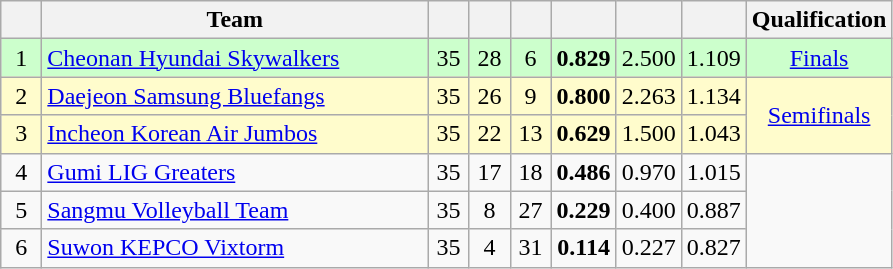<table class="wikitable" style="text-align:center;">
<tr>
<th width=20></th>
<th width=250>Team</th>
<th width=20></th>
<th width=20></th>
<th width=20></th>
<th width=35></th>
<th width=35></th>
<th width=35></th>
<th width=50>Qualification</th>
</tr>
<tr bgcolor=#ccffcc>
<td>1</td>
<td align=left><a href='#'>Cheonan Hyundai Skywalkers</a></td>
<td>35</td>
<td>28</td>
<td>6</td>
<td><strong>0.829</strong></td>
<td>2.500</td>
<td>1.109</td>
<td><a href='#'>Finals</a></td>
</tr>
<tr bgcolor=#fffccc>
<td>2</td>
<td align=left><a href='#'>Daejeon Samsung Bluefangs</a></td>
<td>35</td>
<td>26</td>
<td>9</td>
<td><strong>0.800</strong></td>
<td>2.263</td>
<td>1.134</td>
<td rowspan="2"><a href='#'>Semifinals</a></td>
</tr>
<tr bgcolor=#fffccc>
<td>3</td>
<td align=left><a href='#'>Incheon Korean Air Jumbos</a></td>
<td>35</td>
<td>22</td>
<td>13</td>
<td><strong>0.629</strong></td>
<td>1.500</td>
<td>1.043</td>
</tr>
<tr>
<td>4</td>
<td align=left><a href='#'>Gumi LIG Greaters</a></td>
<td>35</td>
<td>17</td>
<td>18</td>
<td><strong>0.486</strong></td>
<td>0.970</td>
<td>1.015</td>
<td rowspan="4"></td>
</tr>
<tr>
<td>5</td>
<td align=left><a href='#'>Sangmu Volleyball Team</a></td>
<td>35</td>
<td>8</td>
<td>27</td>
<td><strong>0.229</strong></td>
<td>0.400</td>
<td>0.887</td>
</tr>
<tr>
<td>6</td>
<td align=left><a href='#'>Suwon KEPCO Vixtorm</a></td>
<td>35</td>
<td>4</td>
<td>31</td>
<td><strong>0.114</strong></td>
<td>0.227</td>
<td>0.827</td>
</tr>
</table>
